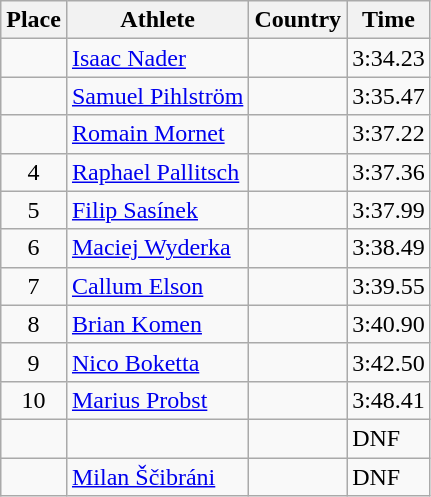<table class="wikitable">
<tr>
<th>Place</th>
<th>Athlete</th>
<th>Country</th>
<th>Time</th>
</tr>
<tr>
<td align=center></td>
<td><a href='#'>Isaac Nader</a></td>
<td></td>
<td>3:34.23</td>
</tr>
<tr>
<td align=center></td>
<td><a href='#'>Samuel Pihlström</a></td>
<td></td>
<td>3:35.47</td>
</tr>
<tr>
<td align=center></td>
<td><a href='#'>Romain Mornet</a></td>
<td></td>
<td>3:37.22</td>
</tr>
<tr>
<td align=center>4</td>
<td><a href='#'>Raphael Pallitsch</a></td>
<td></td>
<td>3:37.36</td>
</tr>
<tr>
<td align=center>5</td>
<td><a href='#'>Filip Sasínek</a></td>
<td></td>
<td>3:37.99</td>
</tr>
<tr>
<td align=center>6</td>
<td><a href='#'>Maciej Wyderka</a></td>
<td></td>
<td>3:38.49</td>
</tr>
<tr>
<td align=center>7</td>
<td><a href='#'>Callum Elson</a></td>
<td></td>
<td>3:39.55</td>
</tr>
<tr>
<td align=center>8</td>
<td><a href='#'>Brian Komen</a></td>
<td></td>
<td>3:40.90</td>
</tr>
<tr>
<td align=center>9</td>
<td><a href='#'>Nico Boketta</a></td>
<td></td>
<td>3:42.50</td>
</tr>
<tr>
<td align=center>10</td>
<td><a href='#'>Marius Probst</a></td>
<td></td>
<td>3:48.41</td>
</tr>
<tr>
<td align=center></td>
<td></td>
<td></td>
<td>DNF</td>
</tr>
<tr>
<td align=center></td>
<td><a href='#'>Milan Ščibráni</a></td>
<td></td>
<td>DNF</td>
</tr>
</table>
